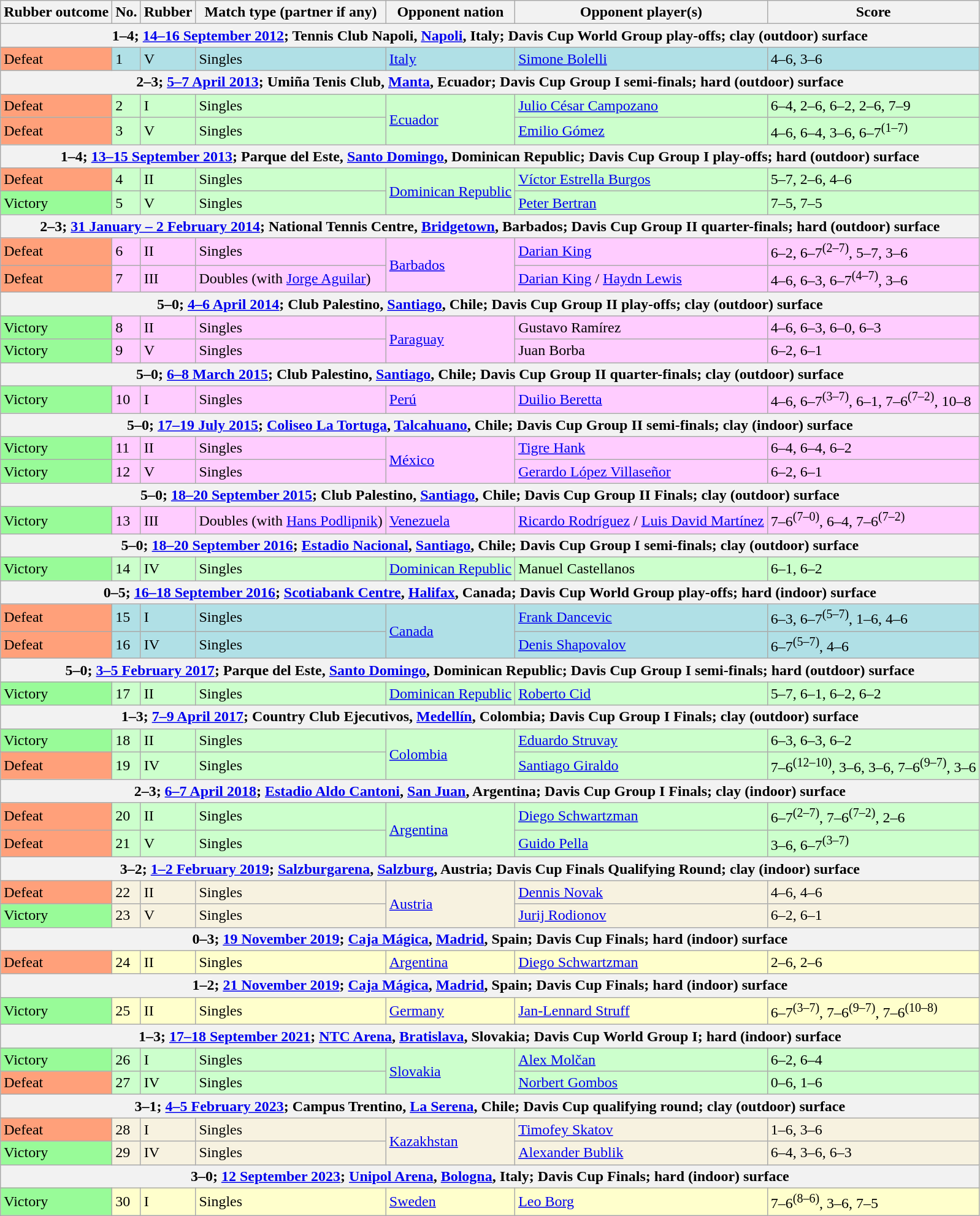<table class=wikitable>
<tr>
<th>Rubber outcome</th>
<th>No.</th>
<th>Rubber</th>
<th>Match type (partner if any)</th>
<th>Opponent nation</th>
<th>Opponent player(s)</th>
<th>Score</th>
</tr>
<tr>
<th colspan=7>1–4; <a href='#'>14–16 September 2012</a>; Tennis Club Napoli, <a href='#'>Napoli</a>, Italy; Davis Cup World Group play-offs; clay (outdoor) surface</th>
</tr>
<tr style="background:#B0E0E6;">
<td bgcolor=FFA07A>Defeat</td>
<td>1</td>
<td>V</td>
<td>Singles</td>
<td> <a href='#'>Italy</a></td>
<td><a href='#'>Simone Bolelli</a></td>
<td>4–6, 3–6</td>
</tr>
<tr>
<th colspan=7>2–3; <a href='#'>5–7 April 2013</a>; Umiña Tenis Club, <a href='#'>Manta</a>, Ecuador; Davis Cup Group I semi-finals; hard (outdoor) surface</th>
</tr>
<tr bgcolor=#CCFFCC>
<td bgcolor=FFA07A>Defeat</td>
<td>2</td>
<td>I</td>
<td>Singles</td>
<td rowspan=2> <a href='#'>Ecuador</a></td>
<td><a href='#'>Julio César Campozano</a></td>
<td>6–4, 2–6, 6–2, 2–6, 7–9</td>
</tr>
<tr bgcolor=#CCFFCC>
<td bgcolor=FFA07A>Defeat</td>
<td>3</td>
<td>V</td>
<td>Singles</td>
<td><a href='#'>Emilio Gómez</a></td>
<td>4–6, 6–4, 3–6, 6–7<sup>(1–7)</sup></td>
</tr>
<tr>
<th colspan=7>1–4; <a href='#'>13–15 September 2013</a>; Parque del Este, <a href='#'>Santo Domingo</a>, Dominican Republic; Davis Cup Group I play-offs; hard (outdoor) surface</th>
</tr>
<tr bgcolor=#CCFFCC>
<td bgcolor=FFA07A>Defeat</td>
<td>4</td>
<td>II</td>
<td>Singles</td>
<td rowspan=2> <a href='#'>Dominican Republic</a></td>
<td><a href='#'>Víctor Estrella Burgos</a></td>
<td>5–7, 2–6, 4–6</td>
</tr>
<tr bgcolor=#CCFFCC>
<td bgcolor=98FB98>Victory</td>
<td>5</td>
<td>V</td>
<td>Singles</td>
<td><a href='#'>Peter Bertran</a></td>
<td>7–5, 7–5</td>
</tr>
<tr>
<th colspan=7>2–3; <a href='#'>31 January – 2 February 2014</a>; National Tennis Centre, <a href='#'>Bridgetown</a>, Barbados; Davis Cup Group II quarter-finals; hard (outdoor) surface</th>
</tr>
<tr bgcolor=#FFCCFF>
<td bgcolor=FFA07A>Defeat</td>
<td>6</td>
<td>II</td>
<td>Singles</td>
<td rowspan=2> <a href='#'>Barbados</a></td>
<td><a href='#'>Darian King</a></td>
<td>6–2, 6–7<sup>(2–7)</sup>, 5–7, 3–6</td>
</tr>
<tr bgcolor=#FFCCFF>
<td bgcolor=FFA07A>Defeat</td>
<td>7</td>
<td>III</td>
<td>Doubles (with <a href='#'>Jorge Aguilar</a>)</td>
<td><a href='#'>Darian King</a> / <a href='#'>Haydn Lewis</a></td>
<td>4–6, 6–3, 6–7<sup>(4–7)</sup>, 3–6</td>
</tr>
<tr>
<th colspan=7>5–0; <a href='#'>4–6 April 2014</a>; Club Palestino, <a href='#'>Santiago</a>, Chile; Davis Cup Group II play-offs; clay (outdoor) surface</th>
</tr>
<tr bgcolor=#FFCCFF>
<td bgcolor=98FB98>Victory</td>
<td>8</td>
<td>II</td>
<td>Singles</td>
<td rowspan=2> <a href='#'>Paraguay</a></td>
<td>Gustavo Ramírez</td>
<td>4–6, 6–3, 6–0, 6–3</td>
</tr>
<tr bgcolor=#FFCCFF>
<td bgcolor=98FB98>Victory</td>
<td>9</td>
<td>V</td>
<td>Singles</td>
<td>Juan Borba</td>
<td>6–2, 6–1</td>
</tr>
<tr>
<th colspan=7>5–0; <a href='#'>6–8 March 2015</a>; Club Palestino, <a href='#'>Santiago</a>, Chile; Davis Cup Group II quarter-finals; clay (outdoor) surface</th>
</tr>
<tr bgcolor=#FFCCFF>
<td bgcolor=98FB98>Victory</td>
<td>10</td>
<td>I</td>
<td>Singles</td>
<td> <a href='#'>Perú</a></td>
<td><a href='#'>Duilio Beretta</a></td>
<td>4–6, 6–7<sup>(3–7)</sup>, 6–1, 7–6<sup>(7–2)</sup>, 10–8</td>
</tr>
<tr>
<th colspan=7>5–0; <a href='#'>17–19 July 2015</a>; <a href='#'>Coliseo La Tortuga</a>, <a href='#'>Talcahuano</a>, Chile; Davis Cup Group II semi-finals; clay (indoor) surface</th>
</tr>
<tr bgcolor=#FFCCFF>
<td bgcolor=98FB98>Victory</td>
<td>11</td>
<td>II</td>
<td>Singles</td>
<td rowspan=2> <a href='#'>México</a></td>
<td><a href='#'>Tigre Hank</a></td>
<td>6–4, 6–4, 6–2</td>
</tr>
<tr bgcolor=#FFCCFF>
<td bgcolor=98FB98>Victory</td>
<td>12</td>
<td>V</td>
<td>Singles</td>
<td><a href='#'>Gerardo López Villaseñor</a></td>
<td>6–2, 6–1</td>
</tr>
<tr>
<th colspan=7>5–0; <a href='#'>18–20 September 2015</a>; Club Palestino, <a href='#'>Santiago</a>, Chile; Davis Cup Group II Finals; clay (outdoor) surface</th>
</tr>
<tr bgcolor=#FFCCFF>
<td bgcolor=98FB98>Victory</td>
<td>13</td>
<td>III</td>
<td>Doubles (with <a href='#'>Hans Podlipnik</a>)</td>
<td> <a href='#'>Venezuela</a></td>
<td><a href='#'>Ricardo Rodríguez</a> / <a href='#'>Luis David Martínez</a></td>
<td>7–6<sup>(7–0)</sup>, 6–4, 7–6<sup>(7–2)</sup></td>
</tr>
<tr>
<th colspan=7>5–0; <a href='#'>18–20 September 2016</a>; <a href='#'>Estadio Nacional</a>, <a href='#'>Santiago</a>, Chile; Davis Cup Group I semi-finals; clay (outdoor) surface</th>
</tr>
<tr bgcolor=#CCFFCC>
<td bgcolor=98FB98>Victory</td>
<td>14</td>
<td>IV</td>
<td>Singles</td>
<td> <a href='#'>Dominican Republic</a></td>
<td>Manuel Castellanos</td>
<td>6–1, 6–2</td>
</tr>
<tr>
<th colspan=7>0–5; <a href='#'>16–18 September 2016</a>; <a href='#'>Scotiabank Centre</a>, <a href='#'>Halifax</a>, Canada; Davis Cup World Group play-offs; hard (indoor) surface</th>
</tr>
<tr style="background:#B0E0E6;">
<td bgcolor=FFA07A>Defeat</td>
<td>15</td>
<td>I</td>
<td>Singles</td>
<td rowspan=2> <a href='#'>Canada</a></td>
<td><a href='#'>Frank Dancevic</a></td>
<td>6–3, 6–7<sup>(5–7)</sup>, 1–6, 4–6</td>
</tr>
<tr style="background:#B0E0E6;">
<td bgcolor=FFA07A>Defeat</td>
<td>16</td>
<td>IV</td>
<td>Singles</td>
<td><a href='#'>Denis Shapovalov</a></td>
<td>6–7<sup>(5–7)</sup>, 4–6</td>
</tr>
<tr>
<th colspan=7>5–0; <a href='#'>3–5 February 2017</a>; Parque del Este, <a href='#'>Santo Domingo</a>, Dominican Republic; Davis Cup Group I semi-finals; hard (outdoor) surface</th>
</tr>
<tr bgcolor=#CCFFCC>
<td bgcolor=98FB98>Victory</td>
<td>17</td>
<td>II</td>
<td>Singles</td>
<td> <a href='#'>Dominican Republic</a></td>
<td><a href='#'>Roberto Cid</a></td>
<td>5–7, 6–1, 6–2, 6–2</td>
</tr>
<tr>
<th colspan=7>1–3; <a href='#'>7–9 April 2017</a>; Country Club Ejecutivos, <a href='#'>Medellín</a>, Colombia; Davis Cup Group I Finals; clay (outdoor) surface</th>
</tr>
<tr bgcolor=#CCFFCC>
<td bgcolor=98FB98>Victory</td>
<td>18</td>
<td>II</td>
<td>Singles</td>
<td rowspan=2> <a href='#'>Colombia</a></td>
<td><a href='#'>Eduardo Struvay</a></td>
<td>6–3, 6–3, 6–2</td>
</tr>
<tr bgcolor=#CCFFCC>
<td bgcolor=FFA07A>Defeat</td>
<td>19</td>
<td>IV</td>
<td>Singles</td>
<td><a href='#'>Santiago Giraldo</a></td>
<td>7–6<sup>(12–10)</sup>, 3–6, 3–6, 7–6<sup>(9–7)</sup>, 3–6</td>
</tr>
<tr>
<th colspan=7>2–3; <a href='#'>6–7 April 2018</a>; <a href='#'>Estadio Aldo Cantoni</a>, <a href='#'>San Juan</a>, Argentina; Davis Cup Group I Finals; clay (indoor) surface</th>
</tr>
<tr bgcolor=#CCFFCC>
<td bgcolor=FFA07A>Defeat</td>
<td>20</td>
<td>II</td>
<td>Singles</td>
<td rowspan=2> <a href='#'>Argentina</a></td>
<td><a href='#'>Diego Schwartzman</a></td>
<td>6–7<sup>(2–7)</sup>, 7–6<sup>(7–2)</sup>, 2–6</td>
</tr>
<tr bgcolor=#CCFFCC>
<td bgcolor=FFA07A>Defeat</td>
<td>21</td>
<td>V</td>
<td>Singles</td>
<td><a href='#'>Guido Pella</a></td>
<td>3–6, 6–7<sup>(3–7)</sup></td>
</tr>
<tr>
<th colspan=7>3–2; <a href='#'>1–2 February 2019</a>; <a href='#'>Salzburgarena</a>, <a href='#'>Salzburg</a>, Austria; Davis Cup Finals Qualifying Round; clay (indoor) surface</th>
</tr>
<tr bgcolor=#F7F2E0>
<td bgcolor=FFA07A>Defeat</td>
<td>22</td>
<td>II</td>
<td>Singles</td>
<td rowspan=2> <a href='#'>Austria</a></td>
<td><a href='#'>Dennis Novak</a></td>
<td>4–6, 4–6</td>
</tr>
<tr bgcolor=#F7F2E0>
<td bgcolor=98FB98>Victory</td>
<td>23</td>
<td>V</td>
<td>Singles</td>
<td><a href='#'>Jurij Rodionov</a></td>
<td>6–2, 6–1</td>
</tr>
<tr>
<th colspan=7>0–3; <a href='#'>19 November 2019</a>; <a href='#'>Caja Mágica</a>, <a href='#'>Madrid</a>, Spain; Davis Cup Finals; hard (indoor) surface</th>
</tr>
<tr bgcolor=#FFFFCC>
<td bgcolor=FFA07A>Defeat</td>
<td>24</td>
<td>II</td>
<td>Singles</td>
<td> <a href='#'>Argentina</a></td>
<td><a href='#'>Diego Schwartzman</a></td>
<td>2–6, 2–6</td>
</tr>
<tr>
<th colspan=7>1–2; <a href='#'>21 November 2019</a>; <a href='#'>Caja Mágica</a>, <a href='#'>Madrid</a>, Spain; Davis Cup Finals; hard (indoor) surface</th>
</tr>
<tr bgcolor=#FFFFCC>
<td bgcolor=98FB98>Victory</td>
<td>25</td>
<td>II</td>
<td>Singles</td>
<td> <a href='#'>Germany</a></td>
<td><a href='#'>Jan-Lennard Struff</a></td>
<td>6–7<sup>(3–7)</sup>, 7–6<sup>(9–7)</sup>, 7–6<sup>(10–8)</sup></td>
</tr>
<tr>
<th colspan=7>1–3; <a href='#'>17–18 September 2021</a>; <a href='#'>NTC Arena</a>, <a href='#'>Bratislava</a>, Slovakia; Davis Cup World Group I; hard (indoor) surface</th>
</tr>
<tr bgcolor=#CCFFCC>
<td bgcolor=98FB98>Victory</td>
<td>26</td>
<td>I</td>
<td>Singles</td>
<td rowspan=2> <a href='#'>Slovakia</a></td>
<td><a href='#'>Alex Molčan</a></td>
<td>6–2, 6–4</td>
</tr>
<tr bgcolor=#CCFFCC>
<td bgcolor=FFA07A>Defeat</td>
<td>27</td>
<td>IV</td>
<td>Singles</td>
<td><a href='#'>Norbert Gombos</a></td>
<td>0–6, 1–6</td>
</tr>
<tr>
<th colspan=7>3–1; <a href='#'>4–5 February 2023</a>; Campus Trentino, <a href='#'>La Serena</a>, Chile; Davis Cup qualifying round; clay (outdoor) surface</th>
</tr>
<tr bgcolor=#F7F2E0>
<td bgcolor=FFA07A>Defeat</td>
<td>28</td>
<td>I</td>
<td>Singles</td>
<td rowspan=2> <a href='#'>Kazakhstan</a></td>
<td><a href='#'>Timofey Skatov</a></td>
<td>1–6, 3–6</td>
</tr>
<tr bgcolor=#F7F2E0>
<td bgcolor=98FB98>Victory</td>
<td>29</td>
<td>IV</td>
<td>Singles</td>
<td><a href='#'>Alexander Bublik</a></td>
<td>6–4, 3–6, 6–3</td>
</tr>
<tr>
<th colspan=7>3–0; <a href='#'>12 September 2023</a>; <a href='#'>Unipol Arena</a>, <a href='#'>Bologna</a>, Italy; Davis Cup Finals; hard (indoor) surface</th>
</tr>
<tr bgcolor=#FFFFCC>
<td bgcolor=98FB98>Victory</td>
<td>30</td>
<td>I</td>
<td>Singles</td>
<td> <a href='#'>Sweden</a></td>
<td><a href='#'>Leo Borg</a></td>
<td>7–6<sup>(8–6)</sup>, 3–6, 7–5</td>
</tr>
</table>
